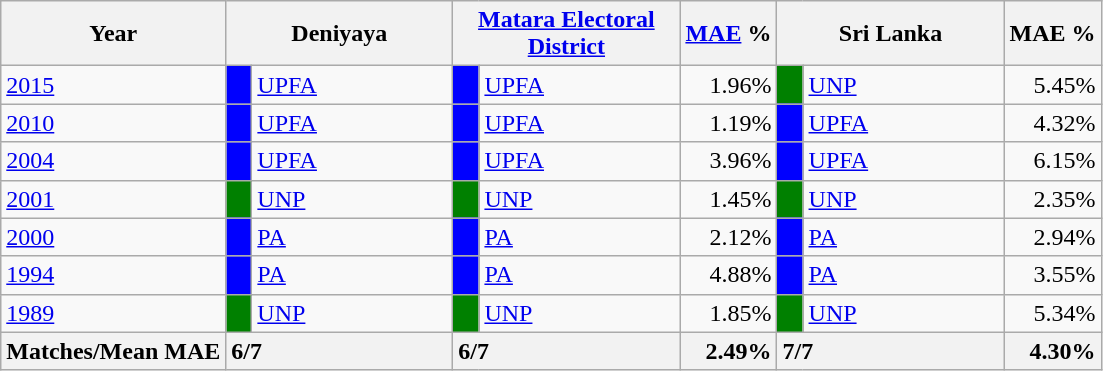<table class="wikitable">
<tr>
<th>Year</th>
<th colspan="2" width="144px">Deniyaya</th>
<th colspan="2" width="144px"><a href='#'>Matara Electoral District</a></th>
<th><a href='#'>MAE</a> %</th>
<th colspan="2" width="144px">Sri Lanka</th>
<th>MAE %</th>
</tr>
<tr>
<td><a href='#'>2015</a></td>
<td style="background-color:blue;" width="10px"></td>
<td style="text-align:left;"><a href='#'>UPFA</a></td>
<td style="background-color:blue;" width="10px"></td>
<td style="text-align:left;"><a href='#'>UPFA</a></td>
<td style="text-align:right;">1.96%</td>
<td style="background-color:green;" width="10px"></td>
<td style="text-align:left;"><a href='#'>UNP</a></td>
<td style="text-align:right;">5.45%</td>
</tr>
<tr>
<td><a href='#'>2010</a></td>
<td style="background-color:blue;" width="10px"></td>
<td style="text-align:left;"><a href='#'>UPFA</a></td>
<td style="background-color:blue;" width="10px"></td>
<td style="text-align:left;"><a href='#'>UPFA</a></td>
<td style="text-align:right;">1.19%</td>
<td style="background-color:blue;" width="10px"></td>
<td style="text-align:left;"><a href='#'>UPFA</a></td>
<td style="text-align:right;">4.32%</td>
</tr>
<tr>
<td><a href='#'>2004</a></td>
<td style="background-color:blue;" width="10px"></td>
<td style="text-align:left;"><a href='#'>UPFA</a></td>
<td style="background-color:blue;" width="10px"></td>
<td style="text-align:left;"><a href='#'>UPFA</a></td>
<td style="text-align:right;">3.96%</td>
<td style="background-color:blue;" width="10px"></td>
<td style="text-align:left;"><a href='#'>UPFA</a></td>
<td style="text-align:right;">6.15%</td>
</tr>
<tr>
<td><a href='#'>2001</a></td>
<td style="background-color:green;" width="10px"></td>
<td style="text-align:left;"><a href='#'>UNP</a></td>
<td style="background-color:green;" width="10px"></td>
<td style="text-align:left;"><a href='#'>UNP</a></td>
<td style="text-align:right;">1.45%</td>
<td style="background-color:green;" width="10px"></td>
<td style="text-align:left;"><a href='#'>UNP</a></td>
<td style="text-align:right;">2.35%</td>
</tr>
<tr>
<td><a href='#'>2000</a></td>
<td style="background-color:blue;" width="10px"></td>
<td style="text-align:left;"><a href='#'>PA</a></td>
<td style="background-color:blue;" width="10px"></td>
<td style="text-align:left;"><a href='#'>PA</a></td>
<td style="text-align:right;">2.12%</td>
<td style="background-color:blue;" width="10px"></td>
<td style="text-align:left;"><a href='#'>PA</a></td>
<td style="text-align:right;">2.94%</td>
</tr>
<tr>
<td><a href='#'>1994</a></td>
<td style="background-color:blue;" width="10px"></td>
<td style="text-align:left;"><a href='#'>PA</a></td>
<td style="background-color:blue;" width="10px"></td>
<td style="text-align:left;"><a href='#'>PA</a></td>
<td style="text-align:right;">4.88%</td>
<td style="background-color:blue;" width="10px"></td>
<td style="text-align:left;"><a href='#'>PA</a></td>
<td style="text-align:right;">3.55%</td>
</tr>
<tr>
<td><a href='#'>1989</a></td>
<td style="background-color:green;" width="10px"></td>
<td style="text-align:left;"><a href='#'>UNP</a></td>
<td style="background-color:green;" width="10px"></td>
<td style="text-align:left;"><a href='#'>UNP</a></td>
<td style="text-align:right;">1.85%</td>
<td style="background-color:green;" width="10px"></td>
<td style="text-align:left;"><a href='#'>UNP</a></td>
<td style="text-align:right;">5.34%</td>
</tr>
<tr>
<th>Matches/Mean MAE</th>
<th style="text-align:left;"colspan="2" width="144px">6/7</th>
<th style="text-align:left;"colspan="2" width="144px">6/7</th>
<th style="text-align:right;">2.49%</th>
<th style="text-align:left;"colspan="2" width="144px">7/7</th>
<th style="text-align:right;">4.30%</th>
</tr>
</table>
